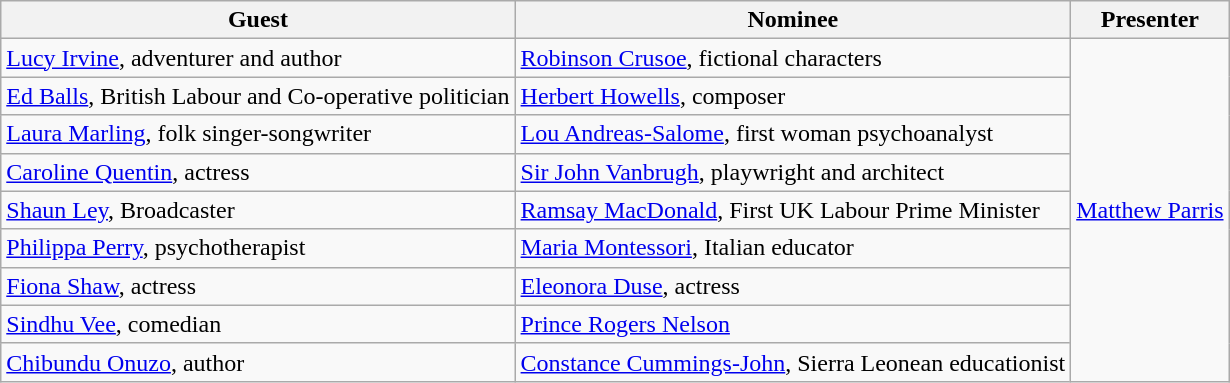<table class="wikitable">
<tr>
<th>Guest</th>
<th>Nominee</th>
<th>Presenter</th>
</tr>
<tr>
<td><a href='#'>Lucy Irvine</a>, adventurer and author</td>
<td><a href='#'>Robinson Crusoe</a>, fictional characters</td>
<td rowspan="9"><a href='#'>Matthew Parris</a></td>
</tr>
<tr>
<td><a href='#'>Ed Balls</a>, British Labour and Co-operative politician</td>
<td><a href='#'>Herbert Howells</a>, composer</td>
</tr>
<tr>
<td><a href='#'>Laura Marling</a>, folk singer-songwriter</td>
<td><a href='#'>Lou Andreas-Salome</a>, first woman psychoanalyst</td>
</tr>
<tr>
<td><a href='#'>Caroline Quentin</a>, actress</td>
<td><a href='#'>Sir John Vanbrugh</a>, playwright and architect</td>
</tr>
<tr>
<td><a href='#'>Shaun Ley</a>, Broadcaster</td>
<td><a href='#'>Ramsay MacDonald</a>, First UK Labour Prime Minister</td>
</tr>
<tr>
<td><a href='#'>Philippa Perry</a>, psychotherapist</td>
<td><a href='#'>Maria Montessori</a>, Italian educator</td>
</tr>
<tr>
<td><a href='#'>Fiona Shaw</a>, actress</td>
<td><a href='#'>Eleonora Duse</a>, actress</td>
</tr>
<tr>
<td><a href='#'>Sindhu Vee</a>, comedian</td>
<td><a href='#'>Prince Rogers Nelson</a></td>
</tr>
<tr>
<td><a href='#'>Chibundu Onuzo</a>, author</td>
<td><a href='#'>Constance Cummings-John</a>, Sierra Leonean educationist</td>
</tr>
</table>
